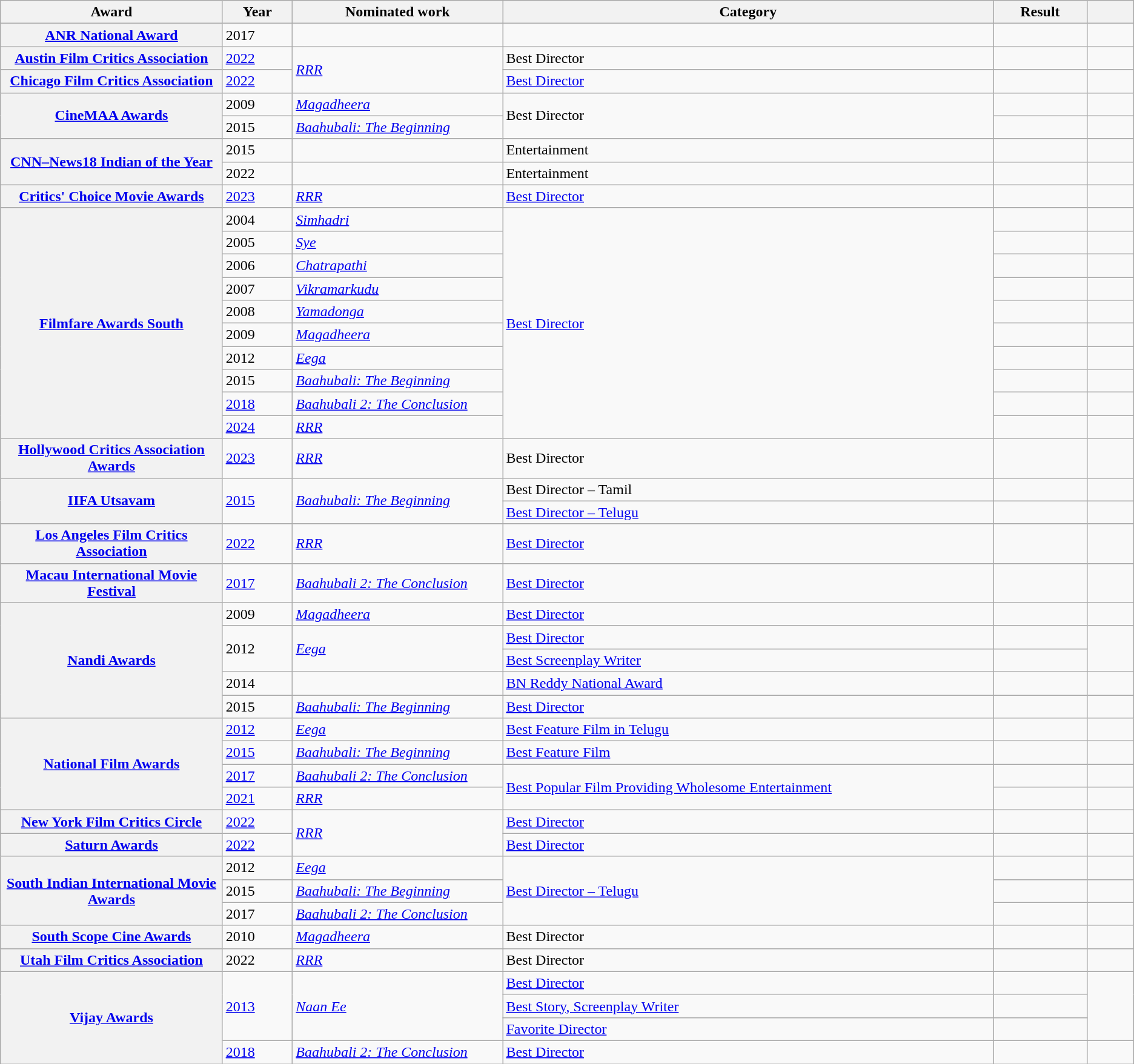<table class="wikitable sortable plainrowheaders">
<tr>
<th scope="col" style="width:19%;">Award</th>
<th scope="col" style="width:6%;">Year</th>
<th scope="col" style="width:18%;">Nominated work</th>
<th scope="col" style="width:42%;">Category</th>
<th scope="col" style="width:8%;">Result</th>
<th scope="col" style="width:4%;" class="unsortable"></th>
</tr>
<tr>
<th scope="row"><a href='#'>ANR National Award</a></th>
<td>2017</td>
<td></td>
<td></td>
<td></td>
<td style="text-align:center;"></td>
</tr>
<tr>
<th scope="row"><a href='#'>Austin Film Critics Association</a></th>
<td><a href='#'>2022</a></td>
<td rowspan="2"><a href='#'><em>RRR</em></a></td>
<td>Best Director</td>
<td></td>
<td style="text-align:center;"></td>
</tr>
<tr>
<th scope="row"><a href='#'>Chicago Film Critics Association</a></th>
<td><a href='#'>2022</a></td>
<td><a href='#'>Best Director</a></td>
<td></td>
<td style="text-align:center;"></td>
</tr>
<tr>
<th rowspan="2" scope="row"><a href='#'>CineMAA Awards</a></th>
<td>2009</td>
<td><em><a href='#'>Magadheera</a></em></td>
<td rowspan="2">Best Director</td>
<td></td>
<td style="text-align:center;"></td>
</tr>
<tr>
<td>2015</td>
<td><em><a href='#'>Baahubali: The Beginning</a></em></td>
<td></td>
<td style="text-align:center;"></td>
</tr>
<tr>
<th rowspan="2" scope="row"><a href='#'>CNN–News18 Indian of the Year</a></th>
<td>2015</td>
<td></td>
<td>Entertainment</td>
<td></td>
<td></td>
</tr>
<tr>
<td>2022</td>
<td></td>
<td>Entertainment</td>
<td></td>
<td style="text-align:center;"></td>
</tr>
<tr>
<th scope="row"><a href='#'>Critics' Choice Movie Awards</a></th>
<td><a href='#'>2023</a></td>
<td><a href='#'><em>RRR</em></a></td>
<td><a href='#'>Best Director</a></td>
<td></td>
<td style="text-align:center;"></td>
</tr>
<tr>
<th rowspan="10" scope="row"><a href='#'>Filmfare Awards South</a></th>
<td>2004</td>
<td><em><a href='#'>Simhadri</a></em></td>
<td rowspan="10"><a href='#'>Best Director</a></td>
<td></td>
<td></td>
</tr>
<tr>
<td>2005</td>
<td><em><a href='#'>Sye</a></em></td>
<td></td>
<td></td>
</tr>
<tr>
<td>2006</td>
<td><a href='#'><em>Chatrapathi</em></a></td>
<td></td>
<td></td>
</tr>
<tr>
<td>2007</td>
<td><em><a href='#'>Vikramarkudu</a></em></td>
<td></td>
<td></td>
</tr>
<tr>
<td>2008</td>
<td><em><a href='#'>Yamadonga</a></em></td>
<td></td>
<td></td>
</tr>
<tr>
<td>2009</td>
<td><em><a href='#'>Magadheera</a></em></td>
<td></td>
<td style="text-align:center;"></td>
</tr>
<tr>
<td>2012</td>
<td><em><a href='#'>Eega</a></em></td>
<td></td>
<td style="text-align:center;"></td>
</tr>
<tr>
<td>2015</td>
<td><em><a href='#'>Baahubali: The Beginning</a></em></td>
<td></td>
<td style="text-align:center;"></td>
</tr>
<tr>
<td><a href='#'>2018</a></td>
<td><em><a href='#'>Baahubali 2: The Conclusion</a></em></td>
<td></td>
<td style="text-align:center;"></td>
</tr>
<tr>
<td><a href='#'>2024</a></td>
<td><em><a href='#'>RRR</a></em></td>
<td></td>
<td></td>
</tr>
<tr>
<th scope="row"><a href='#'>Hollywood Critics Association Awards</a></th>
<td><a href='#'>2023</a></td>
<td><em><a href='#'>RRR</a></em></td>
<td>Best Director</td>
<td></td>
<td style="text-align:center;"></td>
</tr>
<tr>
<th rowspan="2" scope="row"><a href='#'>IIFA Utsavam</a></th>
<td rowspan="2"><a href='#'>2015</a></td>
<td rowspan="2"><em><a href='#'>Baahubali: The Beginning</a></em></td>
<td>Best Director – Tamil</td>
<td></td>
<td style="text-align:center;"></td>
</tr>
<tr>
<td><a href='#'>Best Director – Telugu</a></td>
<td></td>
<td style="text-align:center;"></td>
</tr>
<tr>
<th scope="row"><a href='#'>Los Angeles Film Critics Association</a></th>
<td><a href='#'>2022</a></td>
<td><a href='#'><em>RRR</em></a></td>
<td><a href='#'>Best Director</a></td>
<td></td>
<td style="text-align:center;"></td>
</tr>
<tr>
<th scope="row"><a href='#'>Macau International Movie Festival</a></th>
<td><a href='#'>2017</a></td>
<td><em><a href='#'>Baahubali 2: The Conclusion</a></em></td>
<td><a href='#'>Best Director</a></td>
<td></td>
<td style="text-align:center;"></td>
</tr>
<tr>
<th rowspan="5" scope="row"><a href='#'>Nandi Awards</a></th>
<td>2009</td>
<td><em><a href='#'>Magadheera</a></em></td>
<td><a href='#'>Best Director</a></td>
<td></td>
<td style="text-align:center;"></td>
</tr>
<tr>
<td rowspan="2">2012</td>
<td rowspan="2"><em><a href='#'>Eega</a></em></td>
<td><a href='#'>Best Director</a></td>
<td></td>
<td rowspan="2" style="text-align:center;"></td>
</tr>
<tr>
<td><a href='#'>Best Screenplay Writer</a></td>
<td></td>
</tr>
<tr>
<td>2014</td>
<td></td>
<td><a href='#'>BN Reddy National Award</a></td>
<td></td>
<td style="text-align:center;"></td>
</tr>
<tr>
<td>2015</td>
<td><em><a href='#'>Baahubali: The Beginning</a></em></td>
<td><a href='#'>Best Director</a></td>
<td></td>
<td style="text-align:center;"></td>
</tr>
<tr>
<th rowspan="4" scope="row"><a href='#'>National Film Awards</a></th>
<td><a href='#'>2012</a></td>
<td><em><a href='#'>Eega</a></em></td>
<td><a href='#'>Best Feature Film in Telugu</a></td>
<td></td>
<td style="text-align:center;"></td>
</tr>
<tr>
<td><a href='#'>2015</a></td>
<td><em><a href='#'>Baahubali: The Beginning</a></em></td>
<td><a href='#'>Best Feature Film</a></td>
<td></td>
<td style="text-align:center;"></td>
</tr>
<tr>
<td><a href='#'>2017</a></td>
<td><em><a href='#'>Baahubali 2: The Conclusion</a></em></td>
<td rowspan="2"><a href='#'>Best Popular Film Providing Wholesome Entertainment</a></td>
<td></td>
<td style="text-align:center;"></td>
</tr>
<tr>
<td><a href='#'>2021</a></td>
<td><em><a href='#'>RRR</a></em></td>
<td></td>
<td></td>
</tr>
<tr>
<th scope="row"><a href='#'>New York Film Critics Circle</a></th>
<td><a href='#'>2022</a></td>
<td rowspan="2"><a href='#'><em>RRR</em></a></td>
<td><a href='#'>Best Director</a></td>
<td></td>
<td style="text-align:center;"></td>
</tr>
<tr>
<th scope="row"><a href='#'>Saturn Awards</a></th>
<td><a href='#'>2022</a></td>
<td><a href='#'>Best Director</a></td>
<td></td>
<td style="text-align:center;"></td>
</tr>
<tr>
<th rowspan="3" scope="row"><a href='#'>South Indian International Movie Awards</a></th>
<td>2012</td>
<td><em><a href='#'>Eega</a></em></td>
<td rowspan="3"><a href='#'>Best Director – Telugu</a></td>
<td></td>
<td style="text-align:center;"></td>
</tr>
<tr>
<td>2015</td>
<td><em><a href='#'>Baahubali: The Beginning</a></em></td>
<td></td>
<td style="text-align:center;"></td>
</tr>
<tr>
<td>2017</td>
<td><em><a href='#'>Baahubali 2: The Conclusion</a></em></td>
<td></td>
<td style="text-align:center;"></td>
</tr>
<tr>
<th scope="row"><a href='#'>South Scope Cine Awards</a></th>
<td>2010</td>
<td><em><a href='#'>Magadheera</a></em></td>
<td>Best Director</td>
<td></td>
<td style="text-align:center;"></td>
</tr>
<tr>
<th scope="row"><a href='#'>Utah Film Critics Association</a></th>
<td>2022</td>
<td><a href='#'><em>RRR</em></a></td>
<td>Best Director</td>
<td></td>
<td style="text-align:center;"></td>
</tr>
<tr>
<th rowspan="4" scope="row"><a href='#'>Vijay Awards</a></th>
<td rowspan="3"><a href='#'>2013</a></td>
<td rowspan="3"><em><a href='#'>Naan Ee</a></em></td>
<td><a href='#'>Best Director</a></td>
<td></td>
<td rowspan="3" style="text-align:center;"></td>
</tr>
<tr>
<td><a href='#'>Best Story, Screenplay Writer</a></td>
<td></td>
</tr>
<tr>
<td><a href='#'>Favorite Director</a></td>
<td></td>
</tr>
<tr>
<td><a href='#'>2018</a></td>
<td><em><a href='#'>Baahubali 2: The Conclusion</a></em></td>
<td><a href='#'>Best Director</a></td>
<td></td>
<td></td>
</tr>
</table>
